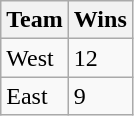<table class="wikitable">
<tr>
<th>Team</th>
<th>Wins</th>
</tr>
<tr>
<td>West</td>
<td>12</td>
</tr>
<tr>
<td>East</td>
<td>9</td>
</tr>
</table>
